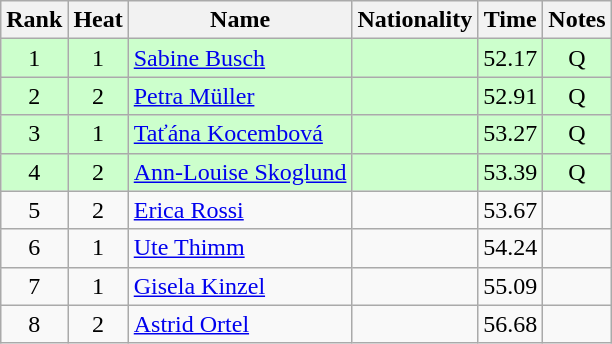<table class="wikitable sortable" style="text-align:center">
<tr>
<th>Rank</th>
<th>Heat</th>
<th>Name</th>
<th>Nationality</th>
<th>Time</th>
<th>Notes</th>
</tr>
<tr bgcolor=ccffcc>
<td>1</td>
<td>1</td>
<td align="left"><a href='#'>Sabine Busch</a></td>
<td align=left></td>
<td>52.17</td>
<td>Q</td>
</tr>
<tr bgcolor=ccffcc>
<td>2</td>
<td>2</td>
<td align="left"><a href='#'>Petra Müller</a></td>
<td align=left></td>
<td>52.91</td>
<td>Q</td>
</tr>
<tr bgcolor=ccffcc>
<td>3</td>
<td>1</td>
<td align="left"><a href='#'>Taťána Kocembová</a></td>
<td align=left></td>
<td>53.27</td>
<td>Q</td>
</tr>
<tr bgcolor=ccffcc>
<td>4</td>
<td>2</td>
<td align="left"><a href='#'>Ann-Louise Skoglund</a></td>
<td align=left></td>
<td>53.39</td>
<td>Q</td>
</tr>
<tr>
<td>5</td>
<td>2</td>
<td align="left"><a href='#'>Erica Rossi</a></td>
<td align=left></td>
<td>53.67</td>
<td></td>
</tr>
<tr>
<td>6</td>
<td>1</td>
<td align="left"><a href='#'>Ute Thimm</a></td>
<td align=left></td>
<td>54.24</td>
<td></td>
</tr>
<tr>
<td>7</td>
<td>1</td>
<td align="left"><a href='#'>Gisela Kinzel</a></td>
<td align=left></td>
<td>55.09</td>
<td></td>
</tr>
<tr>
<td>8</td>
<td>2</td>
<td align="left"><a href='#'>Astrid Ortel</a></td>
<td align=left></td>
<td>56.68</td>
<td></td>
</tr>
</table>
